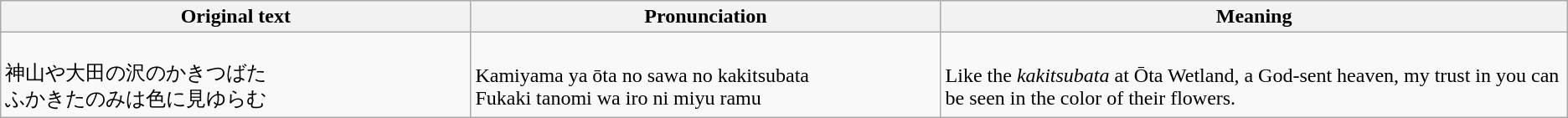<table class="wikitable">
<tr>
<th width=30%>Original text</th>
<th width=30%>Pronunciation</th>
<th>Meaning</th>
</tr>
<tr>
<td><br>神山や大田の沢のかきつばた<br>ふかきたのみは色に見ゆらむ</td>
<td><br>Kamiyama ya ōta no sawa no kakitsubata<br>Fukaki tanomi wa iro ni miyu ramu</td>
<td><br>Like the <em>kakitsubata</em> at Ōta Wetland, a God-sent heaven, my trust in you can be seen in the color of their flowers.</td>
</tr>
</table>
